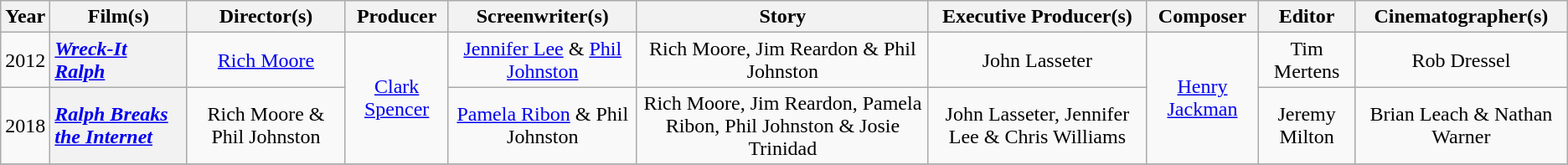<table class="wikitable" style="text-align:center;">
<tr>
<th>Year</th>
<th>Film(s)</th>
<th>Director(s)</th>
<th>Producer</th>
<th>Screenwriter(s)</th>
<th>Story</th>
<th>Executive Producer(s)</th>
<th>Composer</th>
<th>Editor</th>
<th>Cinematographer(s)</th>
</tr>
<tr>
<td>2012</td>
<th style="text-align:left"><em><a href='#'>Wreck-It Ralph</a></em></th>
<td><a href='#'>Rich Moore</a></td>
<td rowspan="2"><a href='#'>Clark Spencer</a></td>
<td><a href='#'>Jennifer Lee</a> & <a href='#'>Phil Johnston</a></td>
<td>Rich Moore, Jim Reardon & Phil Johnston</td>
<td>John Lasseter</td>
<td rowspan="2"><a href='#'>Henry Jackman</a></td>
<td>Tim Mertens</td>
<td>Rob Dressel</td>
</tr>
<tr>
<td>2018</td>
<th style="text-align:left"><em><a href='#'>Ralph Breaks the Internet</a></em></th>
<td>Rich Moore & Phil Johnston</td>
<td><a href='#'>Pamela Ribon</a> & Phil Johnston</td>
<td>Rich Moore, Jim Reardon, Pamela Ribon, Phil Johnston & Josie Trinidad</td>
<td>John Lasseter, Jennifer Lee & Chris Williams</td>
<td>Jeremy Milton</td>
<td>Brian Leach & Nathan Warner</td>
</tr>
<tr>
</tr>
</table>
